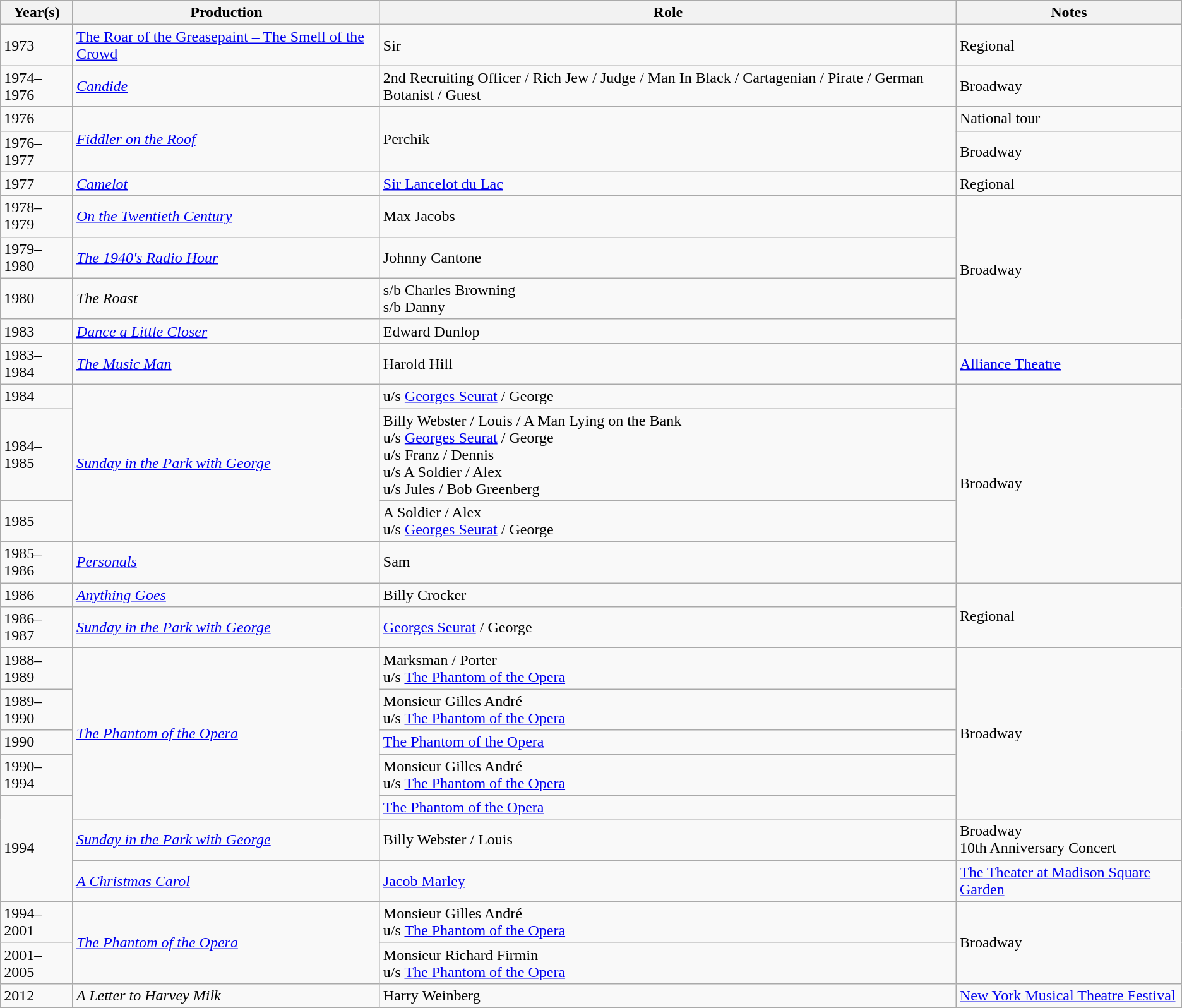<table class="wikitable">
<tr>
<th>Year(s)</th>
<th>Production</th>
<th>Role</th>
<th>Notes</th>
</tr>
<tr>
<td>1973</td>
<td><a href='#'>The Roar of the Greasepaint – The Smell of the Crowd</a></td>
<td>Sir</td>
<td>Regional</td>
</tr>
<tr>
<td>1974–1976</td>
<td><a href='#'><em>Candide</em></a></td>
<td>2nd Recruiting Officer / Rich Jew / Judge / Man In Black / Cartagenian / Pirate / German Botanist / Guest</td>
<td>Broadway</td>
</tr>
<tr>
<td>1976</td>
<td rowspan=2><em><a href='#'>Fiddler on the Roof</a></em></td>
<td rowspan=2>Perchik</td>
<td>National tour</td>
</tr>
<tr>
<td>1976–1977</td>
<td>Broadway</td>
</tr>
<tr>
<td>1977</td>
<td><a href='#'><em>Camelot</em></a></td>
<td><a href='#'>Sir Lancelot du Lac</a></td>
<td>Regional</td>
</tr>
<tr>
<td>1978–1979</td>
<td><em><a href='#'>On the Twentieth Century</a></em></td>
<td>Max Jacobs</td>
<td rowspan=4>Broadway</td>
</tr>
<tr>
<td>1979–1980</td>
<td><em><a href='#'>The 1940's Radio Hour</a></em></td>
<td>Johnny Cantone</td>
</tr>
<tr>
<td>1980</td>
<td><em>The Roast</em></td>
<td>s/b Charles Browning<br>s/b Danny</td>
</tr>
<tr>
<td>1983</td>
<td><em><a href='#'>Dance a Little Closer</a></em></td>
<td>Edward Dunlop</td>
</tr>
<tr>
<td>1983–1984</td>
<td><em><a href='#'>The Music Man</a></em></td>
<td>Harold Hill</td>
<td><a href='#'>Alliance Theatre</a></td>
</tr>
<tr>
<td>1984</td>
<td rowspan=3><em><a href='#'>Sunday in the Park with George</a></em></td>
<td>u/s <a href='#'>Georges Seurat</a> / George</td>
<td rowspan=4>Broadway</td>
</tr>
<tr>
<td>1984–1985</td>
<td>Billy Webster / Louis / A Man Lying on the Bank<br>u/s <a href='#'>Georges Seurat</a> / George<br>u/s Franz / Dennis<br>u/s A Soldier / Alex<br>u/s Jules / Bob Greenberg</td>
</tr>
<tr>
<td>1985</td>
<td>A Soldier / Alex<br>u/s <a href='#'>Georges Seurat</a> / George</td>
</tr>
<tr>
<td>1985–1986</td>
<td><a href='#'><em>Personals</em></a></td>
<td>Sam</td>
</tr>
<tr>
<td>1986</td>
<td><em><a href='#'>Anything Goes</a></em></td>
<td>Billy Crocker</td>
<td rowspan=2>Regional</td>
</tr>
<tr>
<td>1986–1987</td>
<td><em><a href='#'>Sunday in the Park with George</a></em></td>
<td><a href='#'>Georges Seurat</a> / George</td>
</tr>
<tr>
<td>1988–1989</td>
<td rowspan=5><em><a href='#'>The Phantom of the Opera</a></em></td>
<td>Marksman / Porter<br>u/s <a href='#'>The Phantom of the Opera</a></td>
<td rowspan=5>Broadway</td>
</tr>
<tr>
<td>1989–1990</td>
<td>Monsieur Gilles André<br>u/s <a href='#'>The Phantom of the Opera</a></td>
</tr>
<tr>
<td>1990</td>
<td><a href='#'>The Phantom of the Opera</a></td>
</tr>
<tr>
<td>1990–1994</td>
<td>Monsieur Gilles André<br>u/s <a href='#'>The Phantom of the Opera</a></td>
</tr>
<tr>
<td rowspan=3>1994</td>
<td><a href='#'>The Phantom of the Opera</a></td>
</tr>
<tr>
<td><em><a href='#'>Sunday in the Park with George</a></em></td>
<td>Billy Webster / Louis</td>
<td>Broadway<br>10th Anniversary Concert</td>
</tr>
<tr>
<td><a href='#'><em>A Christmas Carol</em></a></td>
<td><a href='#'>Jacob Marley</a></td>
<td><a href='#'>The Theater at Madison Square Garden</a></td>
</tr>
<tr>
<td>1994–2001</td>
<td rowspan=2><em><a href='#'>The Phantom of the Opera</a></em></td>
<td>Monsieur Gilles André<br>u/s <a href='#'>The Phantom of the Opera</a></td>
<td rowspan=2>Broadway</td>
</tr>
<tr>
<td>2001–2005</td>
<td>Monsieur Richard Firmin<br>u/s <a href='#'>The Phantom of the Opera</a></td>
</tr>
<tr>
<td>2012</td>
<td><em>A Letter to Harvey Milk</em></td>
<td>Harry Weinberg</td>
<td><a href='#'>New York Musical Theatre Festival</a></td>
</tr>
</table>
